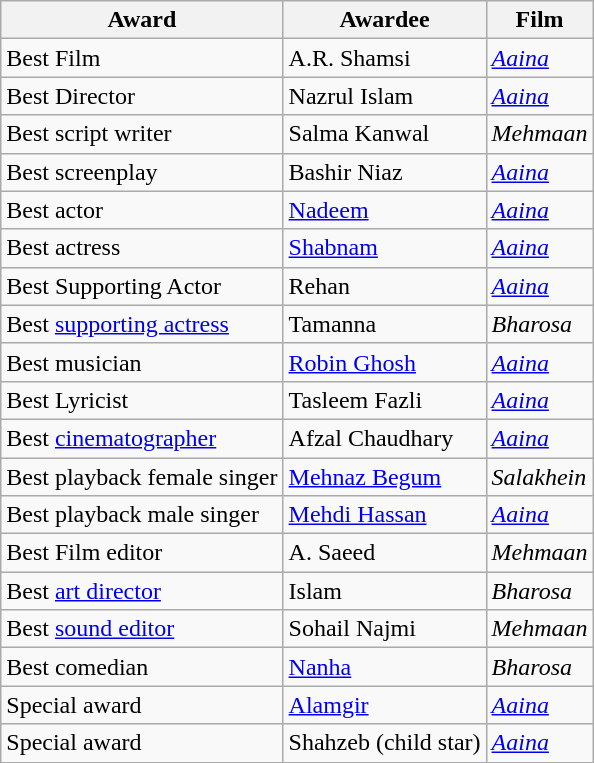<table class="wikitable">
<tr>
<th>Award</th>
<th>Awardee</th>
<th>Film</th>
</tr>
<tr>
<td>Best Film</td>
<td>A.R. Shamsi</td>
<td><a href='#'><em>Aaina</em></a></td>
</tr>
<tr>
<td>Best Director</td>
<td>Nazrul Islam</td>
<td><a href='#'><em>Aaina</em></a></td>
</tr>
<tr>
<td>Best script writer</td>
<td>Salma Kanwal</td>
<td><em>Mehmaan</em></td>
</tr>
<tr>
<td>Best screenplay</td>
<td>Bashir Niaz</td>
<td><a href='#'><em>Aaina</em></a></td>
</tr>
<tr>
<td>Best actor</td>
<td><a href='#'>Nadeem</a></td>
<td><a href='#'><em>Aaina</em></a></td>
</tr>
<tr>
<td>Best actress</td>
<td><a href='#'>Shabnam</a></td>
<td><a href='#'><em>Aaina</em></a></td>
</tr>
<tr>
<td>Best Supporting Actor</td>
<td>Rehan</td>
<td><a href='#'><em>Aaina</em></a></td>
</tr>
<tr>
<td>Best <a href='#'>supporting actress</a></td>
<td>Tamanna</td>
<td><em>Bharosa</em></td>
</tr>
<tr>
<td>Best musician</td>
<td><a href='#'>Robin Ghosh</a></td>
<td><a href='#'><em>Aaina</em></a></td>
</tr>
<tr>
<td>Best Lyricist</td>
<td>Tasleem Fazli</td>
<td><a href='#'><em>Aaina</em></a></td>
</tr>
<tr>
<td>Best <a href='#'>cinematographer</a></td>
<td>Afzal Chaudhary</td>
<td><a href='#'><em>Aaina</em></a></td>
</tr>
<tr>
<td>Best playback female singer</td>
<td><a href='#'>Mehnaz Begum</a></td>
<td><em>Salakhein</em></td>
</tr>
<tr>
<td>Best playback male singer</td>
<td><a href='#'>Mehdi Hassan</a></td>
<td><a href='#'><em>Aaina</em></a></td>
</tr>
<tr>
<td>Best Film editor</td>
<td>A. Saeed</td>
<td><em>Mehmaan</em></td>
</tr>
<tr>
<td>Best <a href='#'>art director</a></td>
<td>Islam</td>
<td><em>Bharosa</em></td>
</tr>
<tr>
<td>Best <a href='#'>sound editor</a></td>
<td>Sohail Najmi</td>
<td><em>Mehmaan</em></td>
</tr>
<tr>
<td>Best comedian</td>
<td><a href='#'>Nanha</a></td>
<td><em>Bharosa</em></td>
</tr>
<tr>
<td>Special award</td>
<td><a href='#'>Alamgir</a></td>
<td><a href='#'><em>Aaina</em></a></td>
</tr>
<tr>
<td>Special award</td>
<td>Shahzeb (child star)</td>
<td><a href='#'><em>Aaina</em></a></td>
</tr>
</table>
